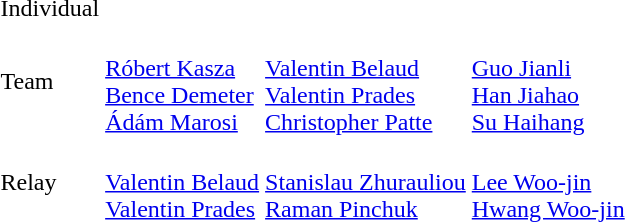<table>
<tr>
<td>Individual</td>
<td></td>
<td></td>
<td></td>
</tr>
<tr>
<td>Team</td>
<td><br><a href='#'>Róbert Kasza</a><br><a href='#'>Bence Demeter</a><br><a href='#'>Ádám Marosi</a></td>
<td><br><a href='#'>Valentin Belaud</a><br><a href='#'>Valentin Prades</a><br><a href='#'>Christopher Patte</a></td>
<td><br><a href='#'>Guo Jianli</a><br><a href='#'>Han Jiahao</a><br><a href='#'>Su Haihang</a></td>
</tr>
<tr>
<td>Relay</td>
<td><br><a href='#'>Valentin Belaud</a><br><a href='#'>Valentin Prades</a></td>
<td><br><a href='#'>Stanislau Zhurauliou</a><br><a href='#'>Raman Pinchuk</a></td>
<td><br><a href='#'>Lee Woo-jin</a><br><a href='#'>Hwang Woo-jin</a></td>
</tr>
</table>
